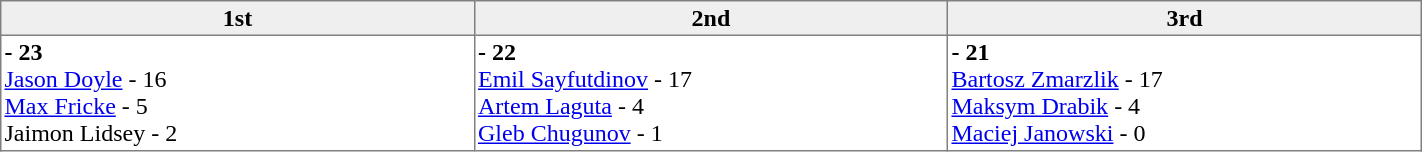<table border="1" cellpadding="2" cellspacing="0"  style="width:75%; border-collapse:collapse;">
<tr style="text-align:left; background:#efefef;">
<th width=15% align=center >1st</th>
<th width=15% align=center >2nd</th>
<th width=15% align=center >3rd</th>
</tr>
<tr align=left>
<td valign=top align=left ><strong> - 23</strong><br><a href='#'>Jason Doyle</a> - 16<br><a href='#'>Max Fricke</a> - 5<br>Jaimon Lidsey - 2</td>
<td valign=top align=left ><strong> - 22</strong><br><a href='#'>Emil Sayfutdinov</a> - 17<br><a href='#'>Artem Laguta</a> - 4<br><a href='#'>Gleb Chugunov</a> - 1</td>
<td valign=top align=left ><strong> - 21</strong><br><a href='#'>Bartosz Zmarzlik</a> - 17<br><a href='#'>Maksym Drabik</a> - 4<br><a href='#'>Maciej Janowski</a> - 0</td>
</tr>
</table>
